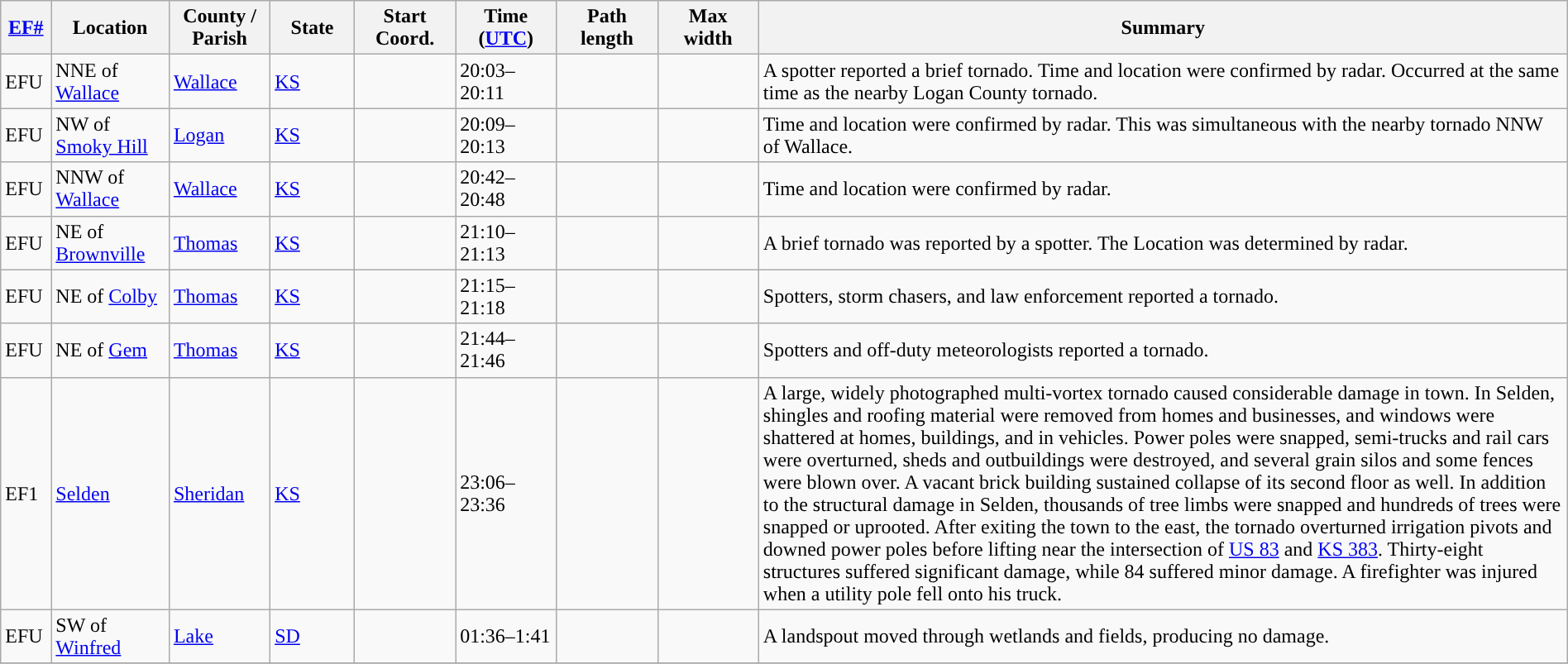<table class="wikitable sortable" style="width:100%;">
<tr>
<th scope="col"  style="width:3%; text-align:center;"><a href='#'>EF#</a></th>
<th scope="col"  style="width:7%; text-align:center;" class="unsortable">Location</th>
<th scope="col"  style="width:6%; text-align:center;" class="unsortable">County / Parish</th>
<th scope="col"  style="width:5%; text-align:center;">State</th>
<th scope="col"  style="width:6%; text-align:center;">Start Coord.</th>
<th scope="col"  style="width:6%; text-align:center;">Time (<a href='#'>UTC</a>)</th>
<th scope="col"  style="width:6%; text-align:center;">Path length</th>
<th scope="col"  style="width:6%; text-align:center;">Max width</th>
<th scope="col" class="unsortable" style="width:48%; text-align:center;">Summary</th>
</tr>
<tr>
<td>EFU</td>
<td>NNE of <a href='#'>Wallace</a></td>
<td><a href='#'>Wallace</a></td>
<td><a href='#'>KS</a></td>
<td></td>
<td>20:03–20:11</td>
<td></td>
<td></td>
<td>A spotter reported a brief tornado. Time and location were confirmed by radar. Occurred at the same time as the nearby Logan County tornado.</td>
</tr>
<tr>
<td>EFU</td>
<td>NW of <a href='#'>Smoky Hill</a></td>
<td><a href='#'>Logan</a></td>
<td><a href='#'>KS</a></td>
<td></td>
<td>20:09–20:13</td>
<td></td>
<td></td>
<td>Time and location were confirmed by radar. This was simultaneous with the nearby tornado NNW of Wallace.</td>
</tr>
<tr>
<td>EFU</td>
<td>NNW of <a href='#'>Wallace</a></td>
<td><a href='#'>Wallace</a></td>
<td><a href='#'>KS</a></td>
<td></td>
<td>20:42–20:48</td>
<td></td>
<td></td>
<td>Time and location were confirmed by radar.</td>
</tr>
<tr>
<td>EFU</td>
<td>NE of <a href='#'>Brownville</a></td>
<td><a href='#'>Thomas</a></td>
<td><a href='#'>KS</a></td>
<td></td>
<td>21:10–21:13</td>
<td></td>
<td></td>
<td>A brief tornado was reported by a spotter. The Location was determined by radar.</td>
</tr>
<tr>
<td>EFU</td>
<td>NE of <a href='#'>Colby</a></td>
<td><a href='#'>Thomas</a></td>
<td><a href='#'>KS</a></td>
<td></td>
<td>21:15–21:18</td>
<td></td>
<td></td>
<td>Spotters, storm chasers, and law enforcement reported a tornado.</td>
</tr>
<tr>
<td>EFU</td>
<td>NE of <a href='#'>Gem</a></td>
<td><a href='#'>Thomas</a></td>
<td><a href='#'>KS</a></td>
<td></td>
<td>21:44–21:46</td>
<td></td>
<td></td>
<td>Spotters and off-duty meteorologists reported a tornado.</td>
</tr>
<tr>
<td>EF1</td>
<td><a href='#'>Selden</a></td>
<td><a href='#'>Sheridan</a></td>
<td><a href='#'>KS</a></td>
<td></td>
<td>23:06–23:36</td>
<td></td>
<td></td>
<td>A large, widely photographed multi-vortex tornado caused considerable damage in town. In Selden, shingles and roofing material were removed from homes and businesses, and windows were shattered at homes, buildings, and in vehicles. Power poles were snapped, semi-trucks and rail cars were overturned, sheds and outbuildings were destroyed, and several grain silos and some fences were blown over. A vacant brick building sustained collapse of its second floor as well. In addition to the structural damage in Selden, thousands of tree limbs were snapped and hundreds of trees were snapped or uprooted. After exiting the town to the east, the tornado overturned irrigation pivots and downed power poles before lifting near the intersection of <a href='#'>US 83</a> and <a href='#'>KS 383</a>. Thirty-eight structures suffered significant damage, while 84 suffered minor damage. A firefighter was injured when a utility pole fell onto his truck.</td>
</tr>
<tr>
<td>EFU</td>
<td>SW of <a href='#'>Winfred</a></td>
<td><a href='#'>Lake</a></td>
<td><a href='#'>SD</a></td>
<td></td>
<td>01:36–1:41</td>
<td></td>
<td></td>
<td>A landspout moved through wetlands and fields, producing no damage.</td>
</tr>
<tr>
</tr>
</table>
